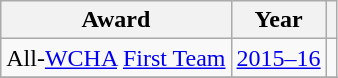<table class="wikitable">
<tr>
<th>Award</th>
<th>Year</th>
<th></th>
</tr>
<tr>
<td>All-<a href='#'>WCHA</a> <a href='#'>First Team</a></td>
<td><a href='#'>2015–16</a></td>
<td></td>
</tr>
<tr>
</tr>
</table>
